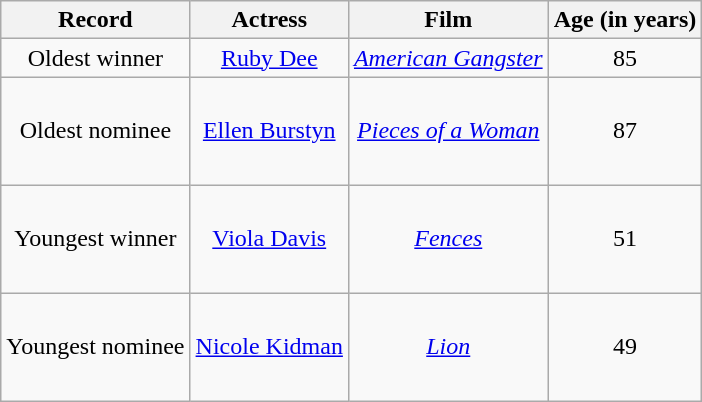<table class="wikitable sortable plainrowheaders" style="text-align:center">
<tr>
<th scope="col">Record</th>
<th scope="col">Actress</th>
<th scope="col">Film</th>
<th scope="col">Age (in years)</th>
</tr>
<tr>
<td>Oldest winner</td>
<td><a href='#'>Ruby Dee</a></td>
<td><em><a href='#'>American Gangster</a></em></td>
<td>85</td>
</tr>
<tr style="height:4.5em;">
<td>Oldest nominee</td>
<td><a href='#'>Ellen Burstyn</a></td>
<td><em><a href='#'>Pieces of a Woman</a></em></td>
<td>87</td>
</tr>
<tr style="height:4.5em;">
<td>Youngest winner</td>
<td><a href='#'>Viola Davis</a></td>
<td><em><a href='#'>Fences</a></em></td>
<td>51</td>
</tr>
<tr style="height:4.5em;">
<td>Youngest nominee</td>
<td><a href='#'>Nicole Kidman</a></td>
<td><em><a href='#'>Lion</a></em></td>
<td>49</td>
</tr>
</table>
